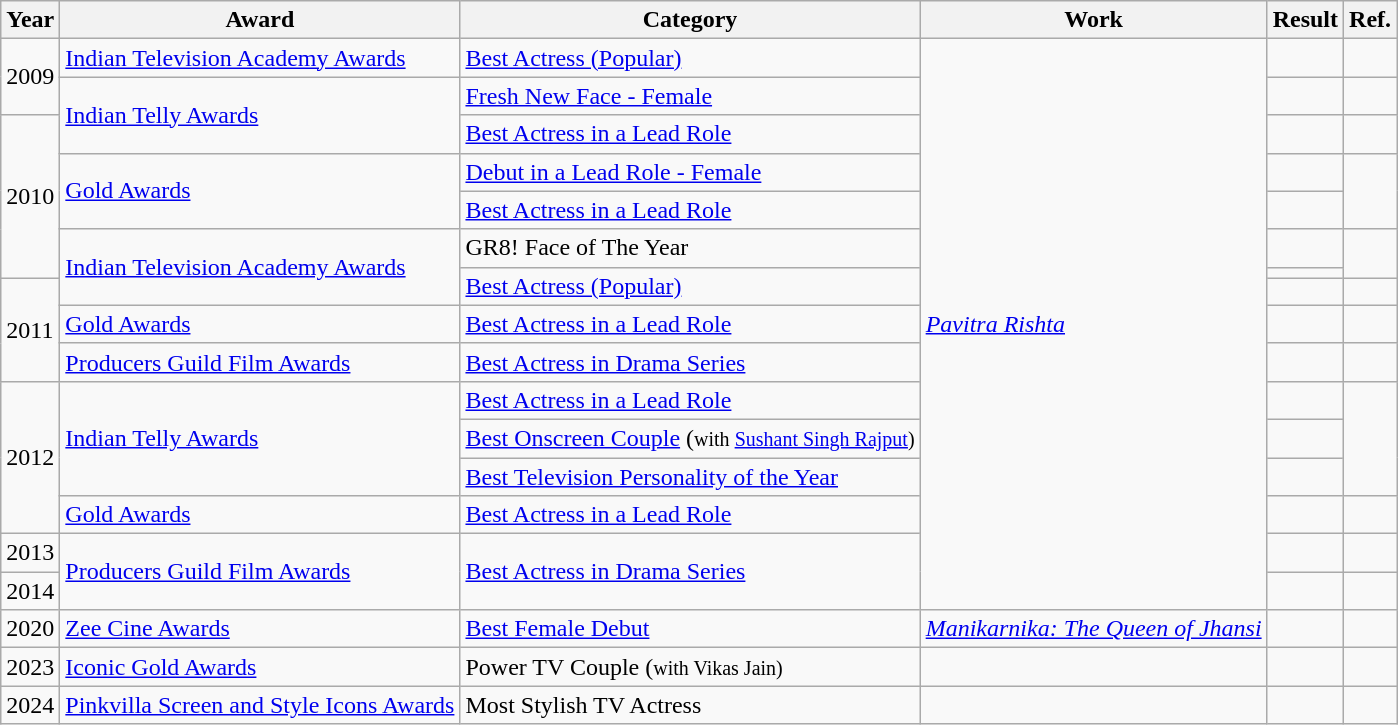<table class="wikitable">
<tr>
<th>Year</th>
<th>Award</th>
<th>Category</th>
<th>Work</th>
<th>Result</th>
<th>Ref.</th>
</tr>
<tr>
<td rowspan="2">2009</td>
<td><a href='#'>Indian Television Academy Awards</a></td>
<td><a href='#'>Best Actress (Popular)</a></td>
<td rowspan="16"><em><a href='#'>Pavitra Rishta</a></em></td>
<td></td>
<td></td>
</tr>
<tr>
<td rowspan="2"><a href='#'>Indian Telly Awards</a></td>
<td><a href='#'>Fresh New Face - Female</a></td>
<td></td>
<td></td>
</tr>
<tr>
<td rowspan="5">2010</td>
<td><a href='#'>Best Actress in a Lead Role</a></td>
<td></td>
<td></td>
</tr>
<tr>
<td rowspan="2"><a href='#'>Gold Awards</a></td>
<td><a href='#'>Debut in a Lead Role - Female</a></td>
<td></td>
<td rowspan="2"></td>
</tr>
<tr>
<td><a href='#'>Best Actress in a Lead Role</a></td>
<td></td>
</tr>
<tr>
<td rowspan="3"><a href='#'>Indian Television Academy Awards</a></td>
<td>GR8! Face of The Year</td>
<td></td>
<td rowspan="2"></td>
</tr>
<tr>
<td rowspan="2"><a href='#'>Best Actress (Popular)</a></td>
<td></td>
</tr>
<tr>
<td rowspan="3">2011</td>
<td></td>
<td></td>
</tr>
<tr>
<td><a href='#'>Gold Awards</a></td>
<td><a href='#'>Best Actress in a Lead Role</a></td>
<td></td>
<td></td>
</tr>
<tr>
<td><a href='#'>Producers Guild Film Awards</a></td>
<td><a href='#'>Best Actress in Drama Series</a></td>
<td></td>
<td></td>
</tr>
<tr>
<td rowspan="4">2012</td>
<td rowspan="3"><a href='#'>Indian Telly Awards</a></td>
<td><a href='#'>Best Actress in a Lead Role</a></td>
<td></td>
<td rowspan="3"></td>
</tr>
<tr>
<td><a href='#'>Best Onscreen Couple</a> (<small>with <a href='#'>Sushant Singh Rajput</a>)</small></td>
<td></td>
</tr>
<tr>
<td><a href='#'>Best Television Personality of the Year</a></td>
<td></td>
</tr>
<tr>
<td><a href='#'>Gold Awards</a></td>
<td><a href='#'>Best Actress in a Lead Role</a></td>
<td></td>
<td></td>
</tr>
<tr>
<td>2013</td>
<td rowspan="2"><a href='#'>Producers Guild Film Awards</a></td>
<td rowspan="2"><a href='#'>Best Actress in Drama Series</a></td>
<td></td>
<td></td>
</tr>
<tr>
<td>2014</td>
<td></td>
<td></td>
</tr>
<tr>
<td>2020</td>
<td><a href='#'>Zee Cine Awards</a></td>
<td><a href='#'>Best Female Debut</a></td>
<td><em><a href='#'>Manikarnika: The Queen of Jhansi</a></em></td>
<td></td>
<td></td>
</tr>
<tr>
<td>2023</td>
<td><a href='#'>Iconic Gold Awards</a></td>
<td>Power TV Couple (<small>with Vikas Jain)</small></td>
<td></td>
<td></td>
<td></td>
</tr>
<tr>
<td>2024</td>
<td><a href='#'>Pinkvilla Screen and Style Icons Awards</a></td>
<td>Most Stylish TV Actress</td>
<td></td>
<td></td>
<td></td>
</tr>
</table>
